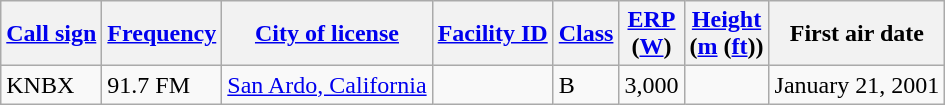<table class="wikitable sortable">
<tr>
<th><a href='#'>Call sign</a></th>
<th data-sort-type="number"><a href='#'>Frequency</a></th>
<th><a href='#'>City of license</a></th>
<th data-sort-type="number"><a href='#'>Facility ID</a></th>
<th><a href='#'>Class</a></th>
<th data-sort-type="number"><a href='#'>ERP</a><br>(<a href='#'>W</a>)</th>
<th data-sort-type="number"><a href='#'>Height</a><br>(<a href='#'>m</a> (<a href='#'>ft</a>))</th>
<th class="unsortable">First air date</th>
</tr>
<tr>
<td>KNBX</td>
<td>91.7 FM</td>
<td><a href='#'>San Ardo, California</a></td>
<td></td>
<td>B</td>
<td>3,000</td>
<td></td>
<td>January 21, 2001</td>
</tr>
</table>
